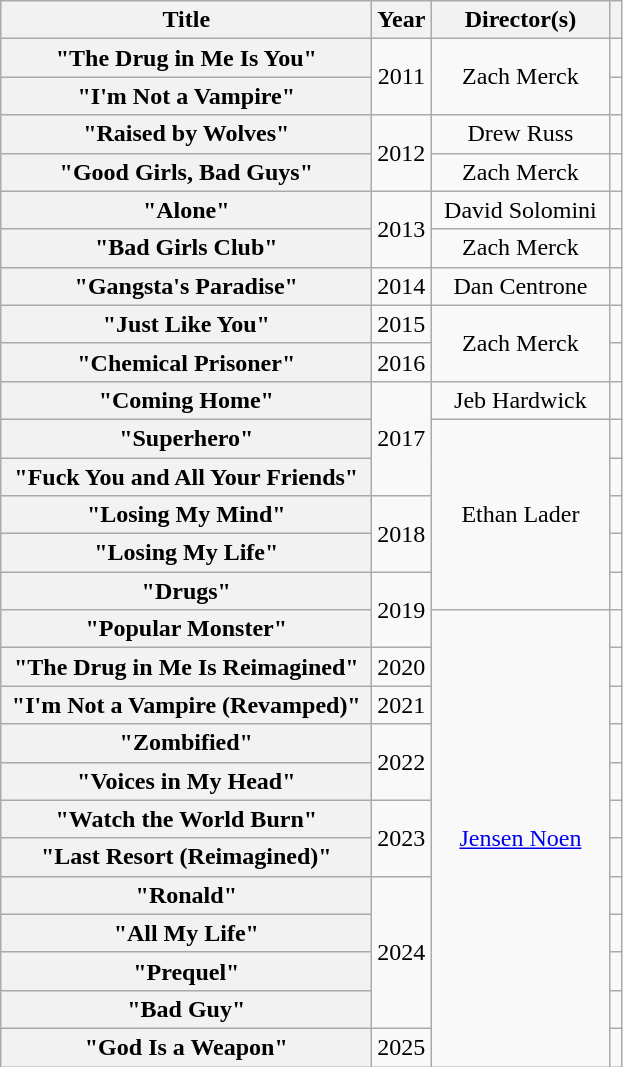<table class="wikitable plainrowheaders" style="text-align:center;">
<tr>
<th scope="col" style="width:15em;">Title</th>
<th scope="col">Year</th>
<th scope="col" style="width:7em;">Director(s)</th>
<th scope="col"></th>
</tr>
<tr>
<th scope="row">"The Drug in Me Is You"</th>
<td rowspan="2">2011</td>
<td rowspan="2">Zach Merck</td>
<td></td>
</tr>
<tr>
<th scope="row">"I'm Not a Vampire"</th>
<td></td>
</tr>
<tr>
<th scope="row">"Raised by Wolves"</th>
<td rowspan="2">2012</td>
<td>Drew Russ</td>
<td></td>
</tr>
<tr>
<th scope="row">"Good Girls, Bad Guys"</th>
<td>Zach Merck</td>
<td></td>
</tr>
<tr>
<th scope="row">"Alone"</th>
<td rowspan="2">2013</td>
<td>David Solomini</td>
<td></td>
</tr>
<tr>
<th scope="row">"Bad Girls Club"</th>
<td>Zach Merck</td>
<td></td>
</tr>
<tr>
<th scope="row">"Gangsta's Paradise"</th>
<td>2014</td>
<td>Dan Centrone</td>
<td></td>
</tr>
<tr>
<th scope="row">"Just Like You"</th>
<td>2015</td>
<td rowspan="2">Zach Merck</td>
<td></td>
</tr>
<tr>
<th scope="row">"Chemical Prisoner"</th>
<td>2016</td>
<td></td>
</tr>
<tr>
<th scope="row">"Coming Home"</th>
<td rowspan="3">2017</td>
<td>Jeb Hardwick</td>
<td></td>
</tr>
<tr>
<th scope="row">"Superhero"</th>
<td rowspan="5">Ethan Lader</td>
<td></td>
</tr>
<tr>
<th scope="row">"Fuck You and All Your Friends"</th>
<td></td>
</tr>
<tr>
<th scope="row">"Losing My Mind"</th>
<td rowspan="2">2018</td>
<td></td>
</tr>
<tr>
<th scope="row">"Losing My Life"</th>
<td></td>
</tr>
<tr>
<th scope="row">"Drugs"</th>
<td rowspan="2">2019</td>
<td></td>
</tr>
<tr>
<th scope="row">"Popular Monster"</th>
<td rowspan="12"><a href='#'>Jensen Noen</a></td>
<td></td>
</tr>
<tr>
<th scope="row">"The Drug in Me Is Reimagined"</th>
<td>2020</td>
<td></td>
</tr>
<tr>
<th scope="row">"I'm Not a Vampire (Revamped)"</th>
<td>2021</td>
<td></td>
</tr>
<tr>
<th scope="row">"Zombified"</th>
<td rowspan="2">2022</td>
<td></td>
</tr>
<tr>
<th scope="row">"Voices in My Head"</th>
<td></td>
</tr>
<tr>
<th scope="row">"Watch the World Burn"</th>
<td rowspan="2">2023</td>
<td></td>
</tr>
<tr>
<th scope="row">"Last Resort (Reimagined)"</th>
<td></td>
</tr>
<tr>
<th scope="row">"Ronald"</th>
<td rowspan="4">2024</td>
<td></td>
</tr>
<tr>
<th scope="row">"All My Life"</th>
<td></td>
</tr>
<tr>
<th scope="row">"Prequel"</th>
<td></td>
</tr>
<tr>
<th scope="row">"Bad Guy"</th>
<td></td>
</tr>
<tr>
<th scope="row">"God Is a Weapon"</th>
<td>2025</td>
<td></td>
</tr>
</table>
